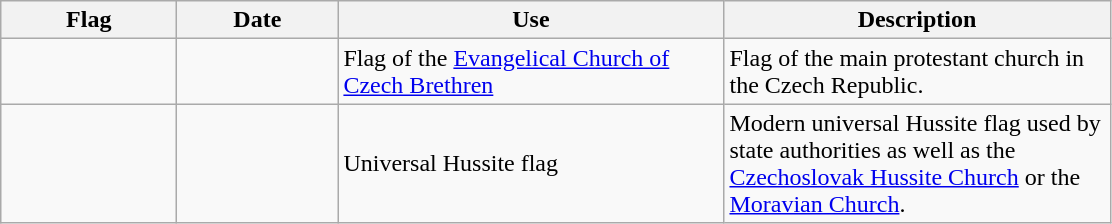<table class="wikitable">
<tr>
<th style="width:110px">Flag</th>
<th style="width:100px">Date</th>
<th style="width:250px">Use</th>
<th style="width:250px">Description</th>
</tr>
<tr>
<td></td>
<td></td>
<td>Flag of the <a href='#'>Evangelical Church of Czech Brethren</a></td>
<td>Flag of the main protestant church in the Czech Republic.</td>
</tr>
<tr>
<td></td>
<td></td>
<td>Universal Hussite flag</td>
<td>Modern universal Hussite flag used by state authorities as well as the <a href='#'>Czechoslovak Hussite Church</a> or the <a href='#'>Moravian Church</a>.</td>
</tr>
</table>
